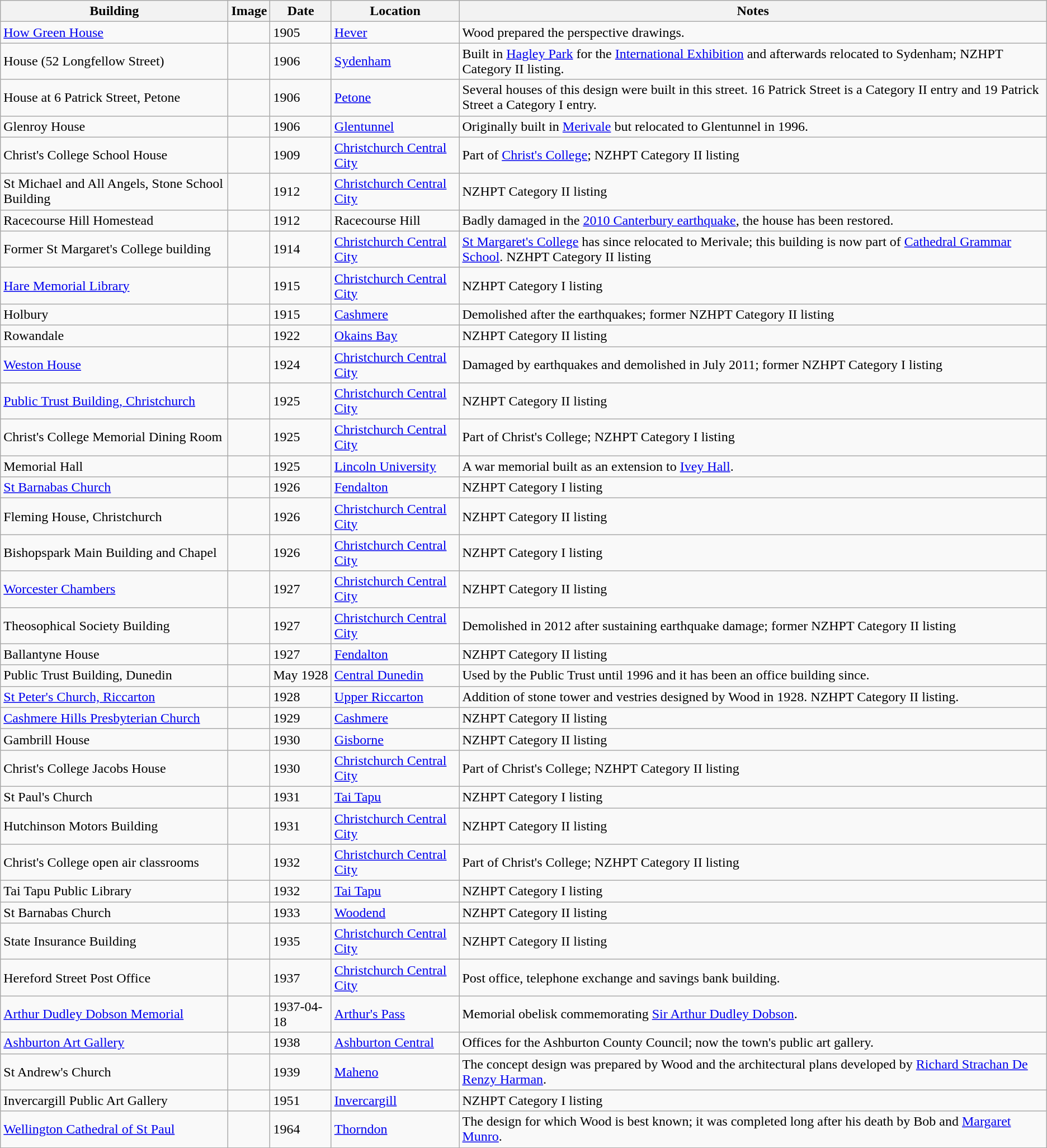<table class='wikitable sortable'>
<tr>
<th>Building</th>
<th>Image</th>
<th>Date</th>
<th>Location</th>
<th>Notes</th>
</tr>
<tr>
<td><a href='#'>How Green House</a></td>
<td></td>
<td>1905</td>
<td><a href='#'>Hever</a></td>
<td>Wood prepared the perspective drawings.</td>
</tr>
<tr>
<td>House (52 Longfellow Street)</td>
<td></td>
<td>1906</td>
<td><a href='#'>Sydenham</a></td>
<td>Built in <a href='#'>Hagley Park</a> for the <a href='#'>International Exhibition</a> and afterwards relocated to Sydenham; NZHPT Category II listing.</td>
</tr>
<tr>
<td>House at 6 Patrick Street, Petone</td>
<td></td>
<td>1906</td>
<td><a href='#'>Petone</a></td>
<td>Several houses of this design were built in this street. 16 Patrick Street is a Category II entry and 19 Patrick Street a Category I entry.</td>
</tr>
<tr>
<td>Glenroy House</td>
<td></td>
<td>1906</td>
<td><a href='#'>Glentunnel</a></td>
<td>Originally built in <a href='#'>Merivale</a> but relocated to Glentunnel in 1996.</td>
</tr>
<tr>
<td>Christ's College School House</td>
<td></td>
<td>1909</td>
<td><a href='#'>Christchurch Central City</a></td>
<td>Part of <a href='#'>Christ's College</a>; NZHPT Category II listing</td>
</tr>
<tr>
<td>St Michael and All Angels, Stone School Building</td>
<td></td>
<td>1912</td>
<td><a href='#'>Christchurch Central City</a></td>
<td>NZHPT Category II listing</td>
</tr>
<tr>
<td>Racecourse Hill Homestead</td>
<td></td>
<td>1912</td>
<td>Racecourse Hill</td>
<td>Badly damaged in the <a href='#'>2010 Canterbury earthquake</a>, the house has been restored.</td>
</tr>
<tr>
<td>Former St Margaret's College building</td>
<td></td>
<td>1914</td>
<td><a href='#'>Christchurch Central City</a></td>
<td><a href='#'>St Margaret's College</a> has since relocated to Merivale; this building is now part of <a href='#'>Cathedral Grammar School</a>. NZHPT Category II listing</td>
</tr>
<tr>
<td><a href='#'>Hare Memorial Library</a></td>
<td></td>
<td>1915</td>
<td><a href='#'>Christchurch Central City</a></td>
<td>NZHPT Category I listing</td>
</tr>
<tr>
<td>Holbury</td>
<td></td>
<td>1915</td>
<td><a href='#'>Cashmere</a></td>
<td>Demolished after the earthquakes; former NZHPT Category II listing</td>
</tr>
<tr>
<td>Rowandale</td>
<td></td>
<td>1922</td>
<td><a href='#'>Okains Bay</a></td>
<td>NZHPT Category II listing</td>
</tr>
<tr>
<td><a href='#'>Weston House</a></td>
<td></td>
<td>1924</td>
<td><a href='#'>Christchurch Central City</a></td>
<td>Damaged by earthquakes and demolished in July 2011; former NZHPT Category I listing</td>
</tr>
<tr>
<td><a href='#'>Public Trust Building, Christchurch</a></td>
<td></td>
<td>1925</td>
<td><a href='#'>Christchurch Central City</a></td>
<td>NZHPT Category II listing</td>
</tr>
<tr>
<td>Christ's College Memorial Dining Room</td>
<td></td>
<td>1925</td>
<td><a href='#'>Christchurch Central City</a></td>
<td>Part of Christ's College; NZHPT Category I listing</td>
</tr>
<tr>
<td>Memorial Hall</td>
<td></td>
<td>1925</td>
<td><a href='#'>Lincoln University</a></td>
<td>A war memorial built as an extension to <a href='#'>Ivey Hall</a>.</td>
</tr>
<tr>
<td><a href='#'>St Barnabas Church</a></td>
<td></td>
<td>1926</td>
<td><a href='#'>Fendalton</a></td>
<td>NZHPT Category I listing</td>
</tr>
<tr>
<td>Fleming House, Christchurch</td>
<td></td>
<td>1926</td>
<td><a href='#'>Christchurch Central City</a></td>
<td>NZHPT Category II listing</td>
</tr>
<tr>
<td>Bishopspark Main Building and Chapel</td>
<td></td>
<td>1926</td>
<td><a href='#'>Christchurch Central City</a></td>
<td>NZHPT Category I listing</td>
</tr>
<tr>
<td><a href='#'>Worcester Chambers</a></td>
<td></td>
<td>1927</td>
<td><a href='#'>Christchurch Central City</a></td>
<td>NZHPT Category II listing</td>
</tr>
<tr>
<td>Theosophical Society Building</td>
<td></td>
<td>1927</td>
<td><a href='#'>Christchurch Central City</a></td>
<td>Demolished in 2012 after sustaining earthquake damage; former NZHPT Category II listing</td>
</tr>
<tr>
<td>Ballantyne House</td>
<td></td>
<td>1927</td>
<td><a href='#'>Fendalton</a></td>
<td>NZHPT Category II listing</td>
</tr>
<tr>
<td>Public Trust Building, Dunedin</td>
<td></td>
<td>May 1928</td>
<td><a href='#'>Central Dunedin</a></td>
<td>Used by the Public Trust until 1996 and it has been an office building since.</td>
</tr>
<tr>
<td><a href='#'>St Peter's Church, Riccarton</a></td>
<td></td>
<td>1928</td>
<td><a href='#'>Upper Riccarton</a></td>
<td>Addition of stone tower and vestries designed by Wood in 1928. NZHPT Category II listing.</td>
</tr>
<tr>
<td><a href='#'>Cashmere Hills Presbyterian Church</a></td>
<td></td>
<td>1929</td>
<td><a href='#'>Cashmere</a></td>
<td>NZHPT Category II listing</td>
</tr>
<tr>
<td>Gambrill House</td>
<td></td>
<td>1930</td>
<td><a href='#'>Gisborne</a></td>
<td>NZHPT Category II listing</td>
</tr>
<tr>
<td>Christ's College Jacobs House</td>
<td></td>
<td>1930</td>
<td><a href='#'>Christchurch Central City</a></td>
<td>Part of Christ's College; NZHPT Category II listing</td>
</tr>
<tr>
<td>St Paul's Church</td>
<td></td>
<td>1931</td>
<td><a href='#'>Tai Tapu</a></td>
<td>NZHPT Category I listing</td>
</tr>
<tr>
<td>Hutchinson Motors Building</td>
<td></td>
<td>1931</td>
<td><a href='#'>Christchurch Central City</a></td>
<td>NZHPT Category II listing</td>
</tr>
<tr>
<td>Christ's College open air classrooms</td>
<td></td>
<td>1932</td>
<td><a href='#'>Christchurch Central City</a></td>
<td>Part of Christ's College; NZHPT Category II listing</td>
</tr>
<tr>
<td>Tai Tapu Public Library</td>
<td></td>
<td>1932</td>
<td><a href='#'>Tai Tapu</a></td>
<td>NZHPT Category I listing</td>
</tr>
<tr>
<td>St Barnabas Church</td>
<td></td>
<td>1933</td>
<td><a href='#'>Woodend</a></td>
<td>NZHPT Category II listing</td>
</tr>
<tr>
<td>State Insurance Building</td>
<td></td>
<td>1935</td>
<td><a href='#'>Christchurch Central City</a></td>
<td>NZHPT Category II listing</td>
</tr>
<tr>
<td>Hereford Street Post Office</td>
<td></td>
<td>1937</td>
<td><a href='#'>Christchurch Central City</a></td>
<td>Post office, telephone exchange and savings bank building.</td>
</tr>
<tr>
<td><a href='#'>Arthur Dudley Dobson Memorial</a></td>
<td></td>
<td>1937-04-18</td>
<td><a href='#'>Arthur's Pass</a></td>
<td>Memorial obelisk commemorating <a href='#'>Sir Arthur Dudley Dobson</a>.</td>
</tr>
<tr>
<td><a href='#'>Ashburton Art Gallery</a></td>
<td></td>
<td>1938</td>
<td><a href='#'>Ashburton Central</a></td>
<td>Offices for the Ashburton County Council; now the town's public art gallery.</td>
</tr>
<tr>
<td>St Andrew's Church</td>
<td></td>
<td>1939</td>
<td><a href='#'>Maheno</a></td>
<td>The concept design was prepared by Wood and the architectural plans developed by <a href='#'>Richard Strachan De Renzy Harman</a>.</td>
</tr>
<tr>
<td>Invercargill Public Art Gallery</td>
<td></td>
<td>1951</td>
<td><a href='#'>Invercargill</a></td>
<td>NZHPT Category I listing</td>
</tr>
<tr>
<td><a href='#'>Wellington Cathedral of St Paul</a></td>
<td></td>
<td>1964</td>
<td><a href='#'>Thorndon</a></td>
<td>The design for which Wood is best known; it was completed long after his death by Bob and <a href='#'>Margaret Munro</a>.</td>
</tr>
</table>
